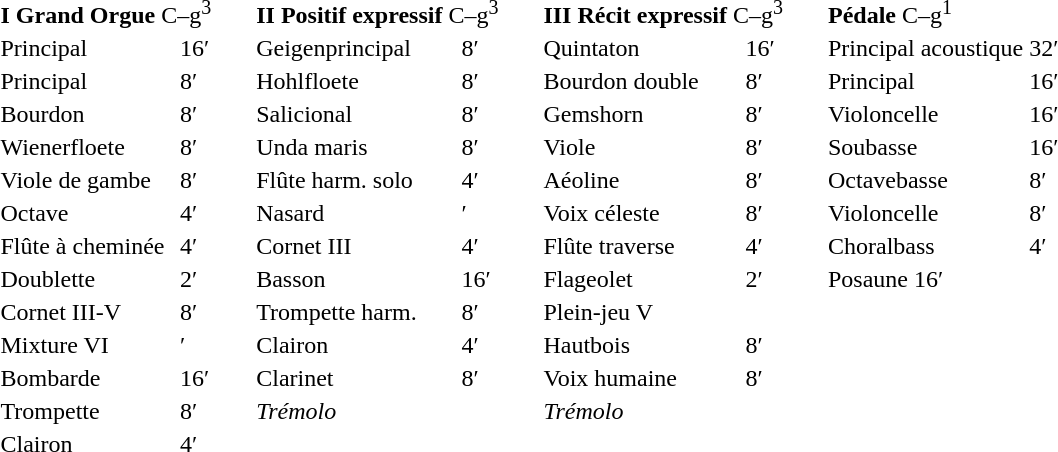<table border="0" cellspacing="20" cellpadding="12" style="border-collapse:collapse;">
<tr>
<td style="vertical-align:top"><br><table border="0">
<tr>
<td colspan=3><strong>I Grand Orgue</strong> C–g<sup>3</sup><br></td>
</tr>
<tr>
<td>Principal</td>
<td>16′</td>
</tr>
<tr>
<td>Principal</td>
<td>8′</td>
</tr>
<tr>
<td>Bourdon</td>
<td>8′</td>
</tr>
<tr>
<td>Wienerfloete</td>
<td>8′</td>
</tr>
<tr>
<td>Viole de gambe</td>
<td>8′</td>
</tr>
<tr>
<td>Octave</td>
<td>4′</td>
</tr>
<tr>
<td>Flûte à cheminée</td>
<td>4′</td>
</tr>
<tr>
<td>Doublette</td>
<td>2′</td>
</tr>
<tr>
<td>Cornet III-V</td>
<td>8′</td>
</tr>
<tr>
<td>Mixture VI</td>
<td>′</td>
</tr>
<tr>
<td>Bombarde</td>
<td>16′</td>
</tr>
<tr>
<td>Trompette</td>
<td>8′</td>
</tr>
<tr>
<td>Clairon</td>
<td>4′</td>
</tr>
</table>
</td>
<td style="vertical-align:top"><br><table border="0">
<tr>
<td colspan=3><strong>II Positif expressif</strong> C–g<sup>3</sup><br></td>
</tr>
<tr>
<td>Geigenprincipal</td>
<td>8′</td>
</tr>
<tr>
<td>Hohlfloete</td>
<td>8′</td>
</tr>
<tr>
<td>Salicional</td>
<td>8′</td>
</tr>
<tr>
<td>Unda maris</td>
<td>8′</td>
</tr>
<tr>
<td>Flûte harm. solo</td>
<td>4′</td>
</tr>
<tr>
<td>Nasard</td>
<td>′</td>
</tr>
<tr>
<td>Cornet III</td>
<td>4′</td>
</tr>
<tr>
<td>Basson</td>
<td>16′</td>
</tr>
<tr>
<td>Trompette harm.</td>
<td>8′</td>
</tr>
<tr>
<td>Clairon</td>
<td>4′</td>
</tr>
<tr>
<td>Clarinet</td>
<td>8′</td>
</tr>
<tr>
<td><em>Trémolo</em></td>
</tr>
</table>
</td>
<td style="vertical-align:top"><br><table border="0">
<tr>
<td colspan=3><strong>III Récit expressif</strong> C–g<sup>3</sup><br></td>
</tr>
<tr>
<td>Quintaton</td>
<td>16′</td>
</tr>
<tr>
<td>Bourdon double</td>
<td>8′</td>
</tr>
<tr>
<td>Gemshorn</td>
<td>8′</td>
</tr>
<tr>
<td>Viole</td>
<td>8′</td>
</tr>
<tr>
<td>Aéoline</td>
<td>8′</td>
</tr>
<tr>
<td>Voix céleste</td>
<td>8′</td>
</tr>
<tr>
<td>Flûte traverse</td>
<td>4′</td>
</tr>
<tr>
<td>Flageolet</td>
<td>2′</td>
</tr>
<tr>
<td>Plein-jeu V</td>
</tr>
<tr>
<td>Hautbois</td>
<td>8′</td>
</tr>
<tr>
<td>Voix humaine</td>
<td>8′</td>
</tr>
<tr>
<td><em>Trémolo</em></td>
</tr>
</table>
</td>
<td style="vertical-align:top"><br><table border="0">
<tr>
<td colspan=3><strong>Pédale</strong> C–g<sup>1</sup><br></td>
</tr>
<tr>
<td>Principal acoustique</td>
<td>32′</td>
</tr>
<tr>
<td>Principal</td>
<td>16′</td>
</tr>
<tr>
<td>Violoncelle</td>
<td>16′</td>
</tr>
<tr>
<td>Soubasse</td>
<td>16′</td>
</tr>
<tr>
<td>Octavebasse</td>
<td>8′</td>
</tr>
<tr>
<td>Violoncelle</td>
<td>8′</td>
</tr>
<tr>
<td>Choralbass</td>
<td>4′</td>
</tr>
<tr>
<td>Posaune 16′</td>
</tr>
</table>
</td>
</tr>
</table>
